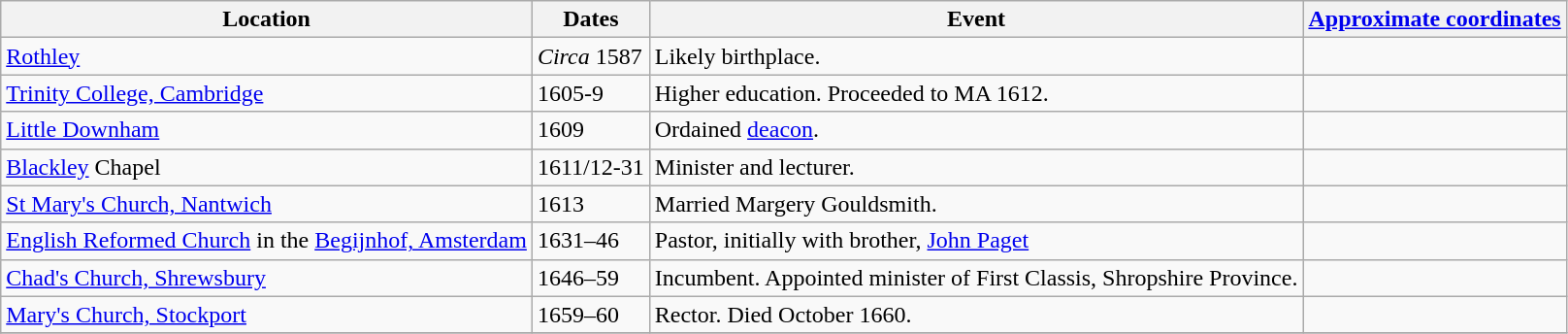<table class="wikitable">
<tr>
<th>Location</th>
<th>Dates</th>
<th>Event</th>
<th><a href='#'>Approximate coordinates</a></th>
</tr>
<tr>
<td><a href='#'>Rothley</a></td>
<td><em>Circa</em> 1587</td>
<td>Likely birthplace.</td>
<td></td>
</tr>
<tr>
<td><a href='#'>Trinity College, Cambridge</a></td>
<td>1605-9</td>
<td>Higher education. Proceeded to MA 1612.</td>
<td></td>
</tr>
<tr>
<td><a href='#'>Little Downham</a></td>
<td>1609</td>
<td>Ordained <a href='#'>deacon</a>.</td>
<td></td>
</tr>
<tr>
<td><a href='#'>Blackley</a> Chapel</td>
<td>1611/12-31</td>
<td>Minister and lecturer.</td>
<td></td>
</tr>
<tr>
<td><a href='#'>St Mary's Church, Nantwich</a></td>
<td>1613</td>
<td>Married Margery Gouldsmith.</td>
<td></td>
</tr>
<tr>
<td><a href='#'>English Reformed Church</a> in the <a href='#'>Begijnhof, Amsterdam</a></td>
<td>1631–46</td>
<td>Pastor, initially with brother, <a href='#'>John Paget</a></td>
<td></td>
</tr>
<tr>
<td><a href='#'>Chad's Church, Shrewsbury</a></td>
<td>1646–59</td>
<td>Incumbent. Appointed minister of First Classis, Shropshire Province.</td>
<td></td>
</tr>
<tr>
<td><a href='#'>Mary's Church, Stockport</a></td>
<td>1659–60</td>
<td>Rector. Died October 1660.</td>
<td></td>
</tr>
<tr>
</tr>
</table>
